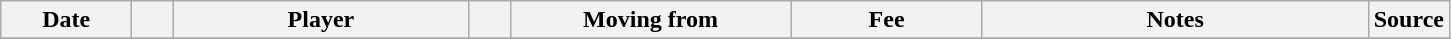<table class="wikitable sortable">
<tr>
<th style="width:80px;">Date</th>
<th style="width:20px;"></th>
<th style="width:190px;">Player</th>
<th style="width:20px;"></th>
<th style="width:180px;">Moving from</th>
<th style="width:120px;" class="unsortable">Fee</th>
<th style="width:250px;" class="unsortable">Notes</th>
<th style="width:20px;">Source</th>
</tr>
<tr>
</tr>
</table>
